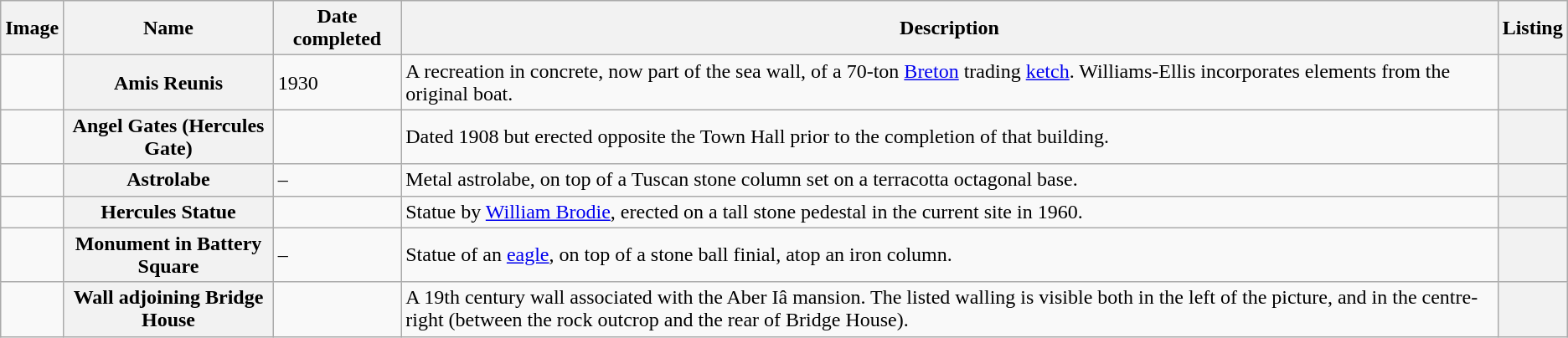<table class="wikitable sortable">
<tr>
<th class="unsortable">Image</th>
<th>Name</th>
<th>Date completed</th>
<th>Description</th>
<th>Listing</th>
</tr>
<tr>
<td></td>
<th>Amis Reunis</th>
<td>1930</td>
<td>A recreation in concrete, now part of the sea wall, of a 70-ton <a href='#'>Breton</a> trading <a href='#'>ketch</a>. Williams-Ellis incorporates elements from the original boat.</td>
<th></th>
</tr>
<tr>
<td></td>
<th>Angel Gates (Hercules Gate)</th>
<td></td>
<td>Dated 1908 but erected opposite the Town Hall prior to the completion of that building.</td>
<th></th>
</tr>
<tr>
<td></td>
<th>Astrolabe</th>
<td>–</td>
<td>Metal astrolabe, on top of a Tuscan stone column set on a terracotta octagonal base.</td>
<th></th>
</tr>
<tr>
<td></td>
<th>Hercules Statue</th>
<td></td>
<td>Statue by <a href='#'>William Brodie</a>, erected on a tall stone pedestal in the current site in 1960.</td>
<th></th>
</tr>
<tr>
<td></td>
<th>Monument in Battery Square</th>
<td>–</td>
<td>Statue of an <a href='#'>eagle</a>, on top of a stone ball finial, atop an iron column.</td>
<th></th>
</tr>
<tr>
<td></td>
<th>Wall adjoining Bridge House</th>
<td></td>
<td>A 19th century wall associated with the Aber Iâ mansion. The listed walling is visible both in the left of the picture, and in the centre-right (between the rock outcrop and the rear of Bridge House).</td>
<th></th>
</tr>
</table>
